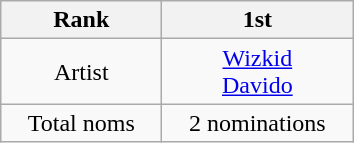<table class="wikitable">
<tr>
<th style="width:100px;">Rank</th>
<th style="width:120px;">1st</th>
</tr>
<tr align=center>
<td>Artist</td>
<td><a href='#'>Wizkid</a><br><a href='#'>Davido</a></td>
</tr>
<tr align=center>
<td>Total noms</td>
<td>2 nominations</td>
</tr>
</table>
